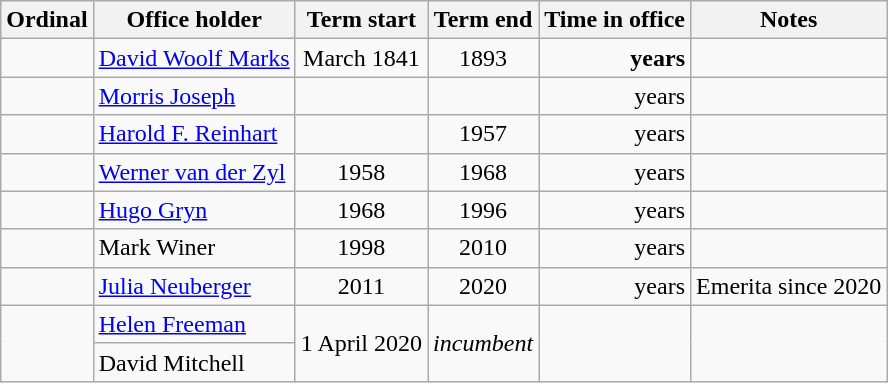<table class="wikitable">
<tr>
<th>Ordinal</th>
<th>Office holder</th>
<th>Term start</th>
<th>Term end</th>
<th>Time in office</th>
<th>Notes</th>
</tr>
<tr>
<td align="center"></td>
<td><a href='#'>David Woolf Marks</a></td>
<td align=center>March 1841</td>
<td align=center>1893</td>
<td align="right"><strong> years</strong></td>
<td></td>
</tr>
<tr>
<td align="center"></td>
<td><a href='#'>Morris Joseph</a></td>
<td align=center></td>
<td align=center></td>
<td align="right"> years</td>
<td></td>
</tr>
<tr>
<td align="center"></td>
<td><a href='#'>Harold F. Reinhart</a></td>
<td align=center></td>
<td align=center>1957</td>
<td align="right"> years</td>
<td></td>
</tr>
<tr>
<td align="center"></td>
<td><a href='#'>Werner van der Zyl</a></td>
<td align=center>1958</td>
<td align=center>1968</td>
<td align="right"> years</td>
<td></td>
</tr>
<tr>
<td align="center"></td>
<td><a href='#'>Hugo Gryn</a></td>
<td align=center>1968</td>
<td align=center>1996</td>
<td align="right"> years</td>
<td></td>
</tr>
<tr>
<td align="center"></td>
<td>Mark Winer</td>
<td align=center>1998</td>
<td align=center>2010</td>
<td align="right"> years</td>
<td></td>
</tr>
<tr>
<td align="center"></td>
<td><a href='#'>Julia Neuberger</a> </td>
<td align=center>2011</td>
<td align=center>2020</td>
<td align="right"> years</td>
<td>Emerita since 2020</td>
</tr>
<tr>
<td align="center" rowspan=2></td>
<td><a href='#'>Helen Freeman</a></td>
<td align=center rowspan=2>1 April 2020</td>
<td align=center rowspan=2><em>incumbent</em></td>
<td align="right" rowspan=2></td>
<td rowspan=2></td>
</tr>
<tr>
<td>David Mitchell</td>
</tr>
</table>
